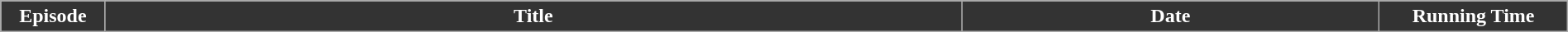<table class="wikitable plainrowheaders mw-collapsible" style="width:100%">
<tr>
<th scope="col" style="background:#333; color:#fff; width:5%;">Episode</th>
<th scope="col" style="background:#333; color:#fff; width:41%;">Title</th>
<th scope="col" style="background:#333; color:#fff; width:20%;">Date</th>
<th scope="col" style="background:#333; color:#fff; width:9%;">Running Time</th>
</tr>
</table>
